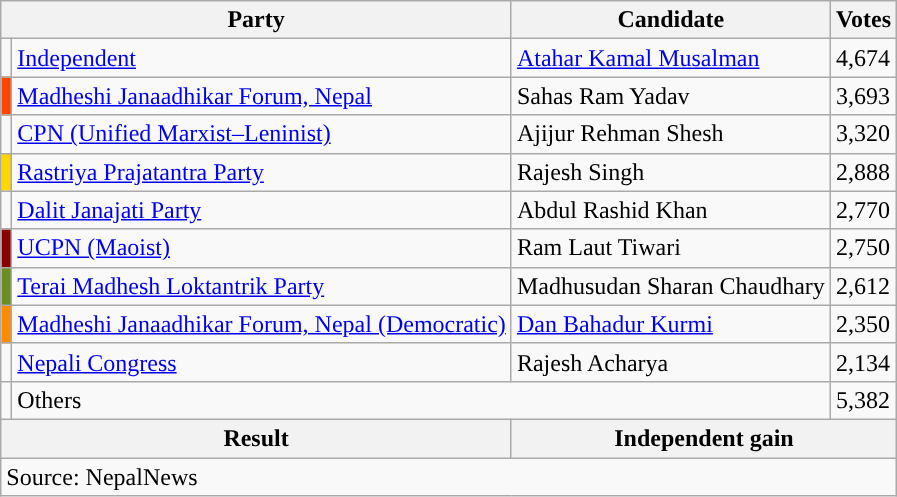<table class="wikitable">
<tr>
<th colspan="2">Party</th>
<th>Candidate</th>
<th>Votes</th>
</tr>
<tr>
<td style="background-color:"></td>
<td><a href='#'>Independent</a></td>
<td><a href='#'>Atahar Kamal Musalman</a></td>
<td>4,674</td>
</tr>
<tr>
<td style="background-color:orangered"></td>
<td><a href='#'>Madheshi Janaadhikar Forum, Nepal</a></td>
<td>Sahas Ram Yadav</td>
<td>3,693</td>
</tr>
<tr>
<td style="background-color:"></td>
<td><a href='#'>CPN (Unified Marxist–Leninist)</a></td>
<td>Ajijur Rehman Shesh</td>
<td>3,320</td>
</tr>
<tr>
<td style="background-color:gold"></td>
<td><a href='#'>Rastriya Prajatantra Party</a></td>
<td>Rajesh Singh</td>
<td>2,888</td>
</tr>
<tr>
<td></td>
<td><a href='#'>Dalit Janajati Party</a></td>
<td>Abdul Rashid Khan</td>
<td>2,770</td>
</tr>
<tr>
<td style="background-color:darkred"></td>
<td><a href='#'>UCPN (Maoist)</a></td>
<td>Ram Laut Tiwari</td>
<td>2,750</td>
</tr>
<tr>
<td style="background-color:olivedrab"></td>
<td><a href='#'>Terai Madhesh Loktantrik Party</a></td>
<td>Madhusudan Sharan Chaudhary</td>
<td>2,612</td>
</tr>
<tr>
<td style="background-color:darkorange"></td>
<td><a href='#'>Madheshi Janaadhikar Forum, Nepal (Democratic)</a></td>
<td><a href='#'>Dan Bahadur Kurmi</a></td>
<td>2,350</td>
</tr>
<tr>
<td style="background-color:"></td>
<td><a href='#'>Nepali Congress</a></td>
<td>Rajesh Acharya</td>
<td>2,134</td>
</tr>
<tr>
<td></td>
<td colspan="2">Others</td>
<td>5,382</td>
</tr>
<tr>
<th colspan="2">Result</th>
<th colspan="2">Independent gain</th>
</tr>
<tr>
<td colspan="4">Source: NepalNews</td>
</tr>
</table>
